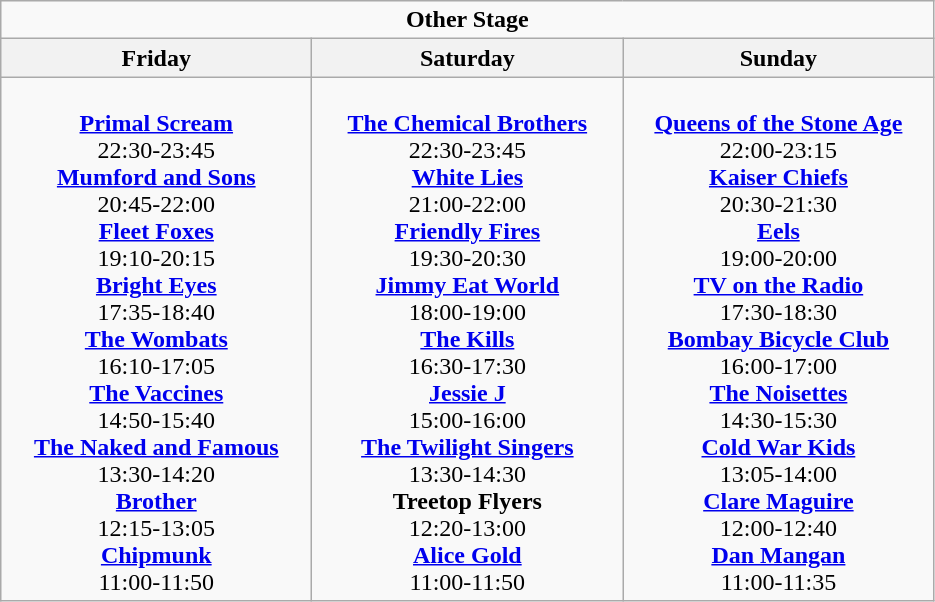<table class="wikitable">
<tr>
<td colspan="3" style="text-align:center;"><strong>Other Stage</strong></td>
</tr>
<tr>
<th>Friday</th>
<th>Saturday</th>
<th>Sunday</th>
</tr>
<tr>
<td style="text-align:center; vertical-align:top; width:200px;"><br><strong><a href='#'>Primal Scream</a></strong>
<br> 22:30-23:45
<br> <strong><a href='#'>Mumford and Sons</a></strong>
<br> 20:45-22:00
<br> <strong><a href='#'>Fleet Foxes</a></strong>
<br> 19:10-20:15
<br> <strong><a href='#'>Bright Eyes</a></strong>
<br> 17:35-18:40
<br> <strong><a href='#'>The Wombats</a></strong>
<br> 16:10-17:05
<br> <strong><a href='#'>The Vaccines</a></strong>
<br> 14:50-15:40
<br> <strong><a href='#'>The Naked and Famous</a></strong>
<br> 13:30-14:20
<br> <strong><a href='#'>Brother</a></strong>
<br> 12:15-13:05
<br> <strong><a href='#'>Chipmunk</a></strong>
<br> 11:00-11:50</td>
<td style="text-align:center; vertical-align:top; width:200px;"><br><strong><a href='#'>The Chemical Brothers</a></strong> 
<br> 22:30-23:45
<br> <strong><a href='#'>White Lies</a></strong>
<br> 21:00-22:00
<br> <strong><a href='#'>Friendly Fires</a></strong>
<br> 19:30-20:30
<br> <strong><a href='#'>Jimmy Eat World</a></strong>
<br> 18:00-19:00
<br> <strong><a href='#'>The Kills</a></strong>
<br> 16:30-17:30
<br> <strong><a href='#'>Jessie J</a></strong>
<br> 15:00-16:00
<br> <strong><a href='#'>The Twilight Singers</a></strong>
<br> 13:30-14:30
<br> <strong>Treetop Flyers</strong>
<br> 12:20-13:00
<br> <strong><a href='#'>Alice Gold</a></strong>
<br> 11:00-11:50</td>
<td style="text-align:center; vertical-align:top; width:200px;"><br><strong><a href='#'>Queens of the Stone Age</a></strong>
<br> 22:00-23:15
<br> <strong><a href='#'>Kaiser Chiefs</a></strong>
<br> 20:30-21:30
<br> <strong><a href='#'>Eels</a></strong>
<br> 19:00-20:00
<br> <strong><a href='#'>TV on the Radio</a></strong>
<br> 17:30-18:30
<br> <strong><a href='#'>Bombay Bicycle Club</a></strong>
<br> 16:00-17:00
<br> <strong><a href='#'>The Noisettes</a></strong>
<br> 14:30-15:30
<br> <strong><a href='#'>Cold War Kids</a></strong>
<br> 13:05-14:00
<br> <strong><a href='#'>Clare Maguire</a></strong>
<br> 12:00-12:40
<br> <strong><a href='#'>Dan Mangan</a></strong>
<br> 11:00-11:35</td>
</tr>
</table>
